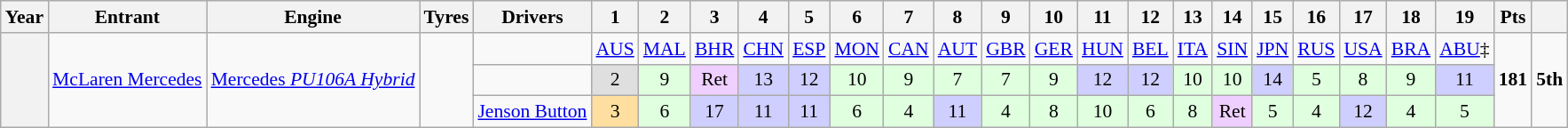<table class="wikitable" style="text-align:center; font-size:90%">
<tr>
<th>Year</th>
<th>Entrant</th>
<th>Engine</th>
<th>Tyres</th>
<th>Drivers</th>
<th>1</th>
<th>2</th>
<th>3</th>
<th>4</th>
<th>5</th>
<th>6</th>
<th>7</th>
<th>8</th>
<th>9</th>
<th>10</th>
<th>11</th>
<th>12</th>
<th>13</th>
<th>14</th>
<th>15</th>
<th>16</th>
<th>17</th>
<th>18</th>
<th>19</th>
<th>Pts</th>
<th></th>
</tr>
<tr>
<th rowspan=3></th>
<td rowspan=3><a href='#'>McLaren Mercedes</a></td>
<td rowspan=3><a href='#'>Mercedes <em>PU106A Hybrid</em></a></td>
<td rowspan=3></td>
<td></td>
<td><a href='#'>AUS</a></td>
<td><a href='#'>MAL</a></td>
<td><a href='#'>BHR</a></td>
<td><a href='#'>CHN</a></td>
<td><a href='#'>ESP</a></td>
<td><a href='#'>MON</a></td>
<td><a href='#'>CAN</a></td>
<td><a href='#'>AUT</a></td>
<td><a href='#'>GBR</a></td>
<td><a href='#'>GER</a></td>
<td><a href='#'>HUN</a></td>
<td><a href='#'>BEL</a></td>
<td><a href='#'>ITA</a></td>
<td><a href='#'>SIN</a></td>
<td><a href='#'>JPN</a></td>
<td><a href='#'>RUS</a></td>
<td><a href='#'>USA</a></td>
<td><a href='#'>BRA</a></td>
<td><a href='#'>ABU</a>‡</td>
<td rowspan="3"><strong>181</strong></td>
<td rowspan="3"><strong>5th</strong></td>
</tr>
<tr>
<td align="center"></td>
<td style="background-color:#dfdfdf">2</td>
<td style="background-color:#dfffdf">9</td>
<td style="background-color:#efcfff">Ret</td>
<td style="background-color:#cfcfff">13</td>
<td style="background-color:#cfcfff">12</td>
<td style="background-color:#dfffdf">10</td>
<td style="background-color:#dfffdf">9</td>
<td style="background-color:#dfffdf">7</td>
<td style="background-color:#dfffdf">7</td>
<td style="background-color:#dfffdf">9</td>
<td style="background-color:#cfcfff">12</td>
<td style="background-color:#cfcfff">12</td>
<td style="background-color:#dfffdf">10</td>
<td style="background-color:#dfffdf">10</td>
<td style="background-color:#cfcfff">14</td>
<td style="background-color:#dfffdf">5</td>
<td style="background-color:#dfffdf">8</td>
<td style="background-color:#dfffdf">9</td>
<td style="background-color:#cfcfff">11</td>
</tr>
<tr>
<td align="center"><a href='#'>Jenson Button</a></td>
<td style="background-color:#ffdf9f">3</td>
<td style="background-color:#dfffdf">6</td>
<td style="background-color:#cfcfff">17</td>
<td style="background-color:#cfcfff">11</td>
<td style="background-color:#cfcfff">11</td>
<td style="background-color:#dfffdf">6</td>
<td style="background-color:#dfffdf">4</td>
<td style="background-color:#cfcfff">11</td>
<td style="background-color:#dfffdf">4</td>
<td style="background-color:#dfffdf">8</td>
<td style="background-color:#dfffdf">10</td>
<td style="background-color:#dfffdf">6</td>
<td style="background-color:#dfffdf">8</td>
<td style="background-color:#efcfff">Ret</td>
<td style="background-color:#dfffdf">5</td>
<td style="background-color:#dfffdf">4</td>
<td style="background-color:#cfcfff">12</td>
<td style="background-color:#dfffdf">4</td>
<td style="background-color:#dfffdf">5</td>
</tr>
</table>
